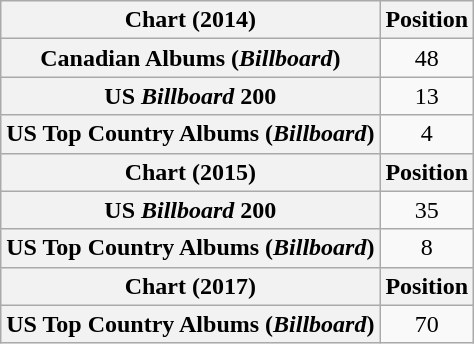<table class="wikitable plainrowheaders" style="text-align:center">
<tr>
<th>Chart (2014)</th>
<th>Position</th>
</tr>
<tr>
<th scope="row">Canadian Albums (<em>Billboard</em>)</th>
<td>48</td>
</tr>
<tr>
<th scope="row">US <em>Billboard</em> 200</th>
<td>13</td>
</tr>
<tr>
<th scope="row">US Top Country Albums (<em>Billboard</em>)</th>
<td>4</td>
</tr>
<tr>
<th>Chart (2015)</th>
<th>Position</th>
</tr>
<tr>
<th scope="row">US <em>Billboard</em> 200</th>
<td>35</td>
</tr>
<tr>
<th scope="row">US Top Country Albums (<em>Billboard</em>)</th>
<td>8</td>
</tr>
<tr>
<th>Chart (2017)</th>
<th>Position</th>
</tr>
<tr>
<th scope="row">US Top Country Albums (<em>Billboard</em>)</th>
<td>70</td>
</tr>
</table>
